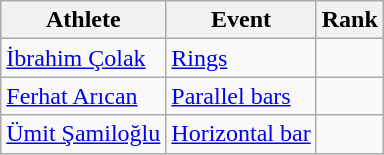<table class="wikitable" style="text-align:left;">
<tr>
<th>Athlete</th>
<th>Event</th>
<th>Rank</th>
</tr>
<tr>
<td><a href='#'>İbrahim Çolak</a></td>
<td> <a href='#'>Rings</a></td>
<td></td>
</tr>
<tr>
<td><a href='#'>Ferhat Arıcan</a></td>
<td> <a href='#'>Parallel bars</a></td>
<td></td>
</tr>
<tr>
<td><a href='#'>Ümit Şamiloğlu</a></td>
<td> <a href='#'>Horizontal bar</a></td>
<td></td>
</tr>
</table>
